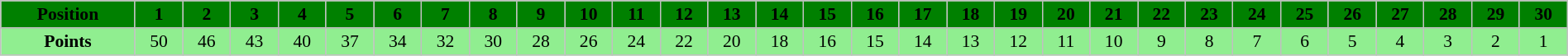<table border="1" cellpadding="2" cellspacing="0" style="border:1px solid #C0C0C0; border-collapse:collapse; font-size:90%; margin-top:1em; text-align:center" width="100%">
<tr style="background:green"  align="center">
<th scope="col">Position</th>
<th scope="col">1</th>
<th scope="col">2</th>
<th scope="col">3</th>
<th scope="col">4</th>
<th scope="col">5</th>
<th scope="col">6</th>
<th scope="col">7</th>
<th scope="col">8</th>
<th scope="col">9</th>
<th scope="col">10</th>
<th scope="col">11</th>
<th scope="col">12</th>
<th scope="col">13</th>
<th scope="col">14</th>
<th scope="col">15</th>
<th scope="col">16</th>
<th scope="col">17</th>
<th scope="col">18</th>
<th scope="col">19</th>
<th scope="col">20</th>
<th scope="col">21</th>
<th scope="col">22</th>
<th scope="col">23</th>
<th scope="col">24</th>
<th scope="col">25</th>
<th scope="col">26</th>
<th scope="col">27</th>
<th scope="col">28</th>
<th scope="col">29</th>
<th scope="col">30</th>
</tr>
<tr style="background:lightgreen"  align="center">
<td><strong>Points</strong></td>
<td>50</td>
<td>46</td>
<td>43</td>
<td>40</td>
<td>37</td>
<td>34</td>
<td>32</td>
<td>30</td>
<td>28</td>
<td>26</td>
<td>24</td>
<td>22</td>
<td>20</td>
<td>18</td>
<td>16</td>
<td>15</td>
<td>14</td>
<td>13</td>
<td>12</td>
<td>11</td>
<td>10</td>
<td>9</td>
<td>8</td>
<td>7</td>
<td>6</td>
<td>5</td>
<td>4</td>
<td>3</td>
<td>2</td>
<td>1</td>
</tr>
</table>
